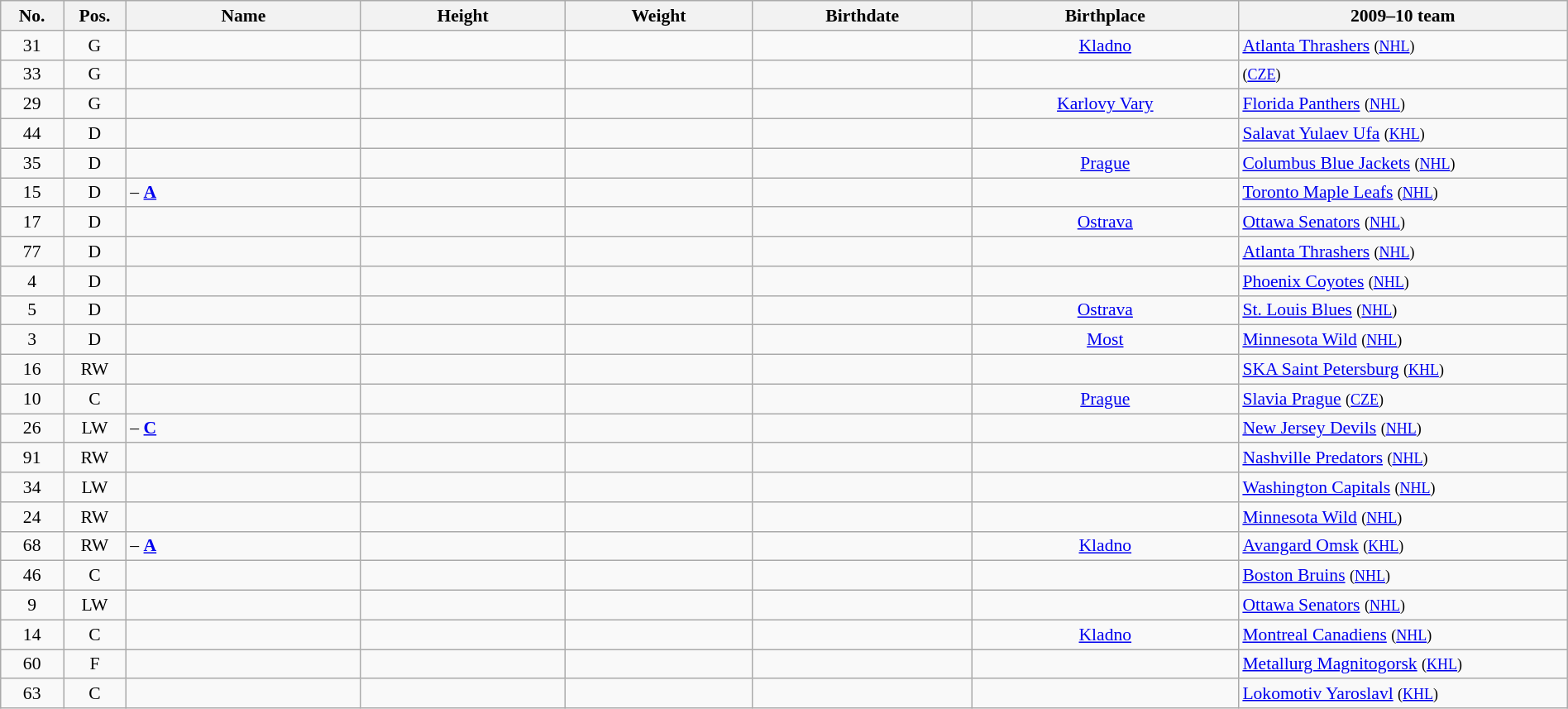<table class="wikitable sortable" style="width:100%;font-size: 90%; text-align: center;">
<tr>
<th style="width:  4%;">No.</th>
<th style="width:  4%;">Pos.</th>
<th style="width: 15%;">Name</th>
<th style="width: 13%;">Height</th>
<th style="width: 12%;">Weight</th>
<th style="width: 14%;">Birthdate</th>
<th style="width: 17%;">Birthplace</th>
<th style="width: 21%;">2009–10 team</th>
</tr>
<tr>
<td>31</td>
<td>G</td>
<td style="text-align:left;"></td>
<td></td>
<td></td>
<td style="text-align:right;"></td>
<td><a href='#'>Kladno</a></td>
<td style="text-align:left;"> <a href='#'>Atlanta Thrashers</a> <small>(<a href='#'>NHL</a>)</small></td>
</tr>
<tr>
<td>33</td>
<td>G</td>
<td style="text-align:left;"></td>
<td></td>
<td></td>
<td style="text-align:right;"></td>
<td></td>
<td style="text-align:left;">  <small>(<a href='#'>CZE</a>)</small></td>
</tr>
<tr>
<td>29</td>
<td>G</td>
<td style="text-align:left;"></td>
<td></td>
<td></td>
<td style="text-align:right;"></td>
<td><a href='#'>Karlovy Vary</a></td>
<td style="text-align:left;"> <a href='#'>Florida Panthers</a> <small>(<a href='#'>NHL</a>)</small></td>
</tr>
<tr>
<td>44</td>
<td>D</td>
<td style="text-align:left;"></td>
<td></td>
<td></td>
<td style="text-align:right;"></td>
<td></td>
<td style="text-align:left;"> <a href='#'>Salavat Yulaev Ufa</a> <small>(<a href='#'>KHL</a>)</small></td>
</tr>
<tr>
<td>35</td>
<td>D</td>
<td style="text-align:left;"></td>
<td></td>
<td></td>
<td style="text-align:right;"></td>
<td><a href='#'>Prague</a></td>
<td style="text-align:left;"> <a href='#'>Columbus Blue Jackets</a> <small>(<a href='#'>NHL</a>)</small></td>
</tr>
<tr>
<td>15</td>
<td>D</td>
<td style="text-align:left;"> – <strong><a href='#'>A</a></strong></td>
<td></td>
<td></td>
<td style="text-align:right;"></td>
<td></td>
<td style="text-align:left;"> <a href='#'>Toronto Maple Leafs</a> <small>(<a href='#'>NHL</a>)</small></td>
</tr>
<tr>
<td>17</td>
<td>D</td>
<td style="text-align:left;"></td>
<td></td>
<td></td>
<td style="text-align:right;"></td>
<td><a href='#'>Ostrava</a></td>
<td style="text-align:left;"> <a href='#'>Ottawa Senators</a> <small>(<a href='#'>NHL</a>)</small></td>
</tr>
<tr>
<td>77</td>
<td>D</td>
<td style="text-align:left;"></td>
<td></td>
<td></td>
<td style="text-align:right;"></td>
<td></td>
<td style="text-align:left;"> <a href='#'>Atlanta Thrashers</a> <small>(<a href='#'>NHL</a>)</small></td>
</tr>
<tr>
<td>4</td>
<td>D</td>
<td style="text-align:left;"></td>
<td></td>
<td></td>
<td style="text-align:right;"></td>
<td></td>
<td style="text-align:left;"> <a href='#'>Phoenix Coyotes</a> <small>(<a href='#'>NHL</a>)</small></td>
</tr>
<tr>
<td>5</td>
<td>D</td>
<td style="text-align:left;"></td>
<td></td>
<td></td>
<td style="text-align:right;"></td>
<td><a href='#'>Ostrava</a></td>
<td style="text-align:left;"> <a href='#'>St. Louis Blues</a> <small>(<a href='#'>NHL</a>)</small></td>
</tr>
<tr>
<td>3</td>
<td>D</td>
<td style="text-align:left;"></td>
<td></td>
<td></td>
<td style="text-align:right;"></td>
<td><a href='#'>Most</a></td>
<td style="text-align:left;"> <a href='#'>Minnesota Wild</a> <small>(<a href='#'>NHL</a>)</small></td>
</tr>
<tr>
<td>16</td>
<td>RW</td>
<td style="text-align:left;"></td>
<td></td>
<td></td>
<td style="text-align:right;"></td>
<td></td>
<td style="text-align:left;"> <a href='#'>SKA Saint Petersburg</a> <small>(<a href='#'>KHL</a>)</small></td>
</tr>
<tr>
<td>10</td>
<td>C</td>
<td style="text-align:left;"></td>
<td></td>
<td></td>
<td style="text-align:right;"></td>
<td><a href='#'>Prague</a></td>
<td style="text-align:left;"> <a href='#'>Slavia Prague</a> <small>(<a href='#'>CZE</a>)</small></td>
</tr>
<tr>
<td>26</td>
<td>LW</td>
<td style="text-align:left;"> – <strong><a href='#'>C</a></strong></td>
<td></td>
<td></td>
<td style="text-align:right;"></td>
<td></td>
<td style="text-align:left;"> <a href='#'>New Jersey Devils</a> <small>(<a href='#'>NHL</a>)</small></td>
</tr>
<tr>
<td>91</td>
<td>RW</td>
<td style="text-align:left;"></td>
<td></td>
<td></td>
<td style="text-align:right;"></td>
<td></td>
<td style="text-align:left;"> <a href='#'>Nashville Predators</a> <small>(<a href='#'>NHL</a>)</small></td>
</tr>
<tr>
<td>34</td>
<td>LW</td>
<td style="text-align:left;"></td>
<td></td>
<td></td>
<td style="text-align:right;"></td>
<td></td>
<td style="text-align:left;"> <a href='#'>Washington Capitals</a> <small>(<a href='#'>NHL</a>)</small></td>
</tr>
<tr>
<td>24</td>
<td>RW</td>
<td style="text-align:left;"></td>
<td></td>
<td></td>
<td style="text-align:right;"></td>
<td></td>
<td style="text-align:left;"> <a href='#'>Minnesota Wild</a> <small>(<a href='#'>NHL</a>)</small></td>
</tr>
<tr>
<td>68</td>
<td>RW</td>
<td style="text-align:left;"> – <strong><a href='#'>A</a></strong></td>
<td></td>
<td></td>
<td style="text-align:right;"></td>
<td><a href='#'>Kladno</a></td>
<td style="text-align:left;"> <a href='#'>Avangard Omsk</a> <small>(<a href='#'>KHL</a>)</small></td>
</tr>
<tr>
<td>46</td>
<td>C</td>
<td style="text-align:left;"></td>
<td></td>
<td></td>
<td style="text-align:right;"></td>
<td></td>
<td style="text-align:left;"> <a href='#'>Boston Bruins</a> <small>(<a href='#'>NHL</a>)</small></td>
</tr>
<tr>
<td>9</td>
<td>LW</td>
<td style="text-align:left;"></td>
<td></td>
<td></td>
<td style="text-align:right;"></td>
<td></td>
<td style="text-align:left;"> <a href='#'>Ottawa Senators</a> <small>(<a href='#'>NHL</a>)</small></td>
</tr>
<tr>
<td>14</td>
<td>C</td>
<td style="text-align:left;"></td>
<td></td>
<td></td>
<td style="text-align:right;"></td>
<td><a href='#'>Kladno</a></td>
<td style="text-align:left;"> <a href='#'>Montreal Canadiens</a> <small>(<a href='#'>NHL</a>)</small></td>
</tr>
<tr>
<td>60</td>
<td>F</td>
<td style="text-align:left;"></td>
<td></td>
<td></td>
<td style="text-align:right;"></td>
<td></td>
<td style="text-align:left;"> <a href='#'>Metallurg Magnitogorsk</a> <small>(<a href='#'>KHL</a>)</small></td>
</tr>
<tr>
<td>63</td>
<td>C</td>
<td style="text-align:left;"></td>
<td></td>
<td></td>
<td style="text-align:right;"></td>
<td></td>
<td style="text-align:left;"> <a href='#'>Lokomotiv Yaroslavl</a> <small>(<a href='#'>KHL</a>)</small></td>
</tr>
</table>
